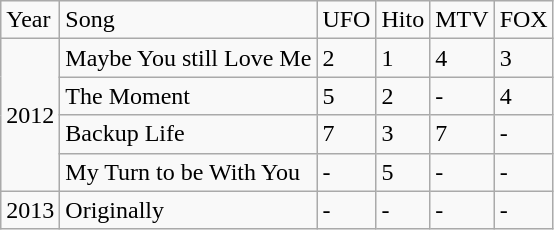<table class="wikitable">
<tr>
<td>Year</td>
<td>Song</td>
<td>UFO</td>
<td>Hito</td>
<td>MTV</td>
<td>FOX</td>
</tr>
<tr>
<td rowspan=4>2012</td>
<td>Maybe You still Love Me</td>
<td>2</td>
<td>1</td>
<td>4</td>
<td>3</td>
</tr>
<tr>
<td>The Moment</td>
<td>5</td>
<td>2</td>
<td>-</td>
<td>4</td>
</tr>
<tr>
<td>Backup Life</td>
<td>7</td>
<td>3</td>
<td>7</td>
<td>-</td>
</tr>
<tr>
<td>My Turn to be With You</td>
<td>-</td>
<td>5</td>
<td>-</td>
<td>-</td>
</tr>
<tr>
<td>2013</td>
<td>Originally</td>
<td>-</td>
<td>-</td>
<td>-</td>
<td>-</td>
</tr>
</table>
